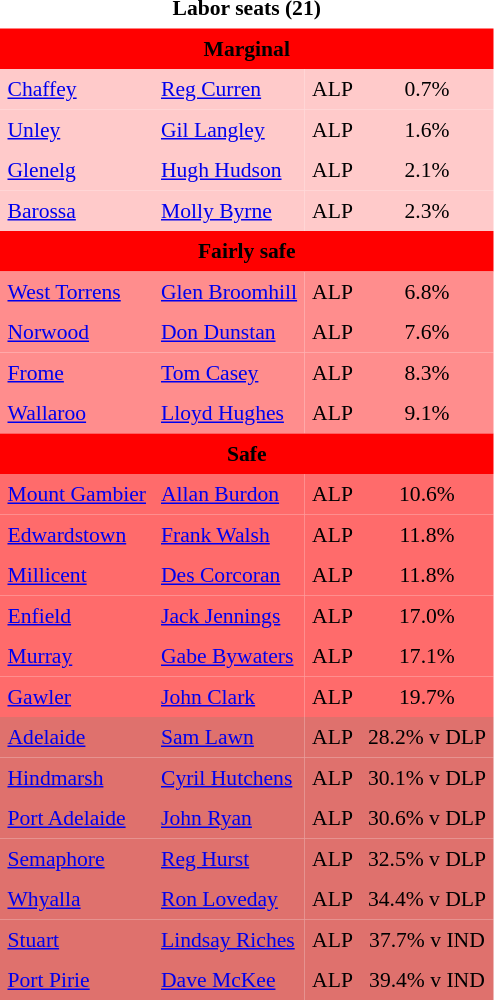<table class="toccolours" cellpadding="5" cellspacing="0" style="float:left; margin-right:.5em; margin-top:.4em; font-size:90%;">
<tr>
<td COLSPAN=4 align="center"><strong>Labor seats (21)</strong></td>
</tr>
<tr>
<td COLSPAN=4 align="center" bgcolor="red"><span><strong>Marginal</strong></span></td>
</tr>
<tr>
<td align="left" bgcolor="FFCACA"><a href='#'>Chaffey</a></td>
<td align="left" bgcolor="FFCACA"><a href='#'>Reg Curren</a></td>
<td align="left" bgcolor="FFCACA">ALP</td>
<td align="center" bgcolor="FFCACA">0.7%</td>
</tr>
<tr>
<td align="left" bgcolor="FFCACA"><a href='#'>Unley</a></td>
<td align="left" bgcolor="FFCACA"><a href='#'>Gil Langley</a></td>
<td align="left" bgcolor="FFCACA">ALP</td>
<td align="center" bgcolor="FFCACA">1.6%</td>
</tr>
<tr>
<td align="left" bgcolor="FFCACA"><a href='#'>Glenelg</a></td>
<td align="left" bgcolor="FFCACA"><a href='#'>Hugh Hudson</a></td>
<td align="left" bgcolor="FFCACA">ALP</td>
<td align="center" bgcolor="FFCACA">2.1%</td>
</tr>
<tr>
<td align="left" bgcolor="FFCACA"><a href='#'>Barossa</a></td>
<td align="left" bgcolor="FFCACA"><a href='#'>Molly Byrne</a></td>
<td align="left" bgcolor="FFCACA">ALP</td>
<td align="center" bgcolor="FFCACA">2.3%</td>
</tr>
<tr>
<td COLSPAN=4 align="center" bgcolor="red"><span><strong>Fairly safe</strong></span></td>
</tr>
<tr>
<td align="left" bgcolor="FF8D8D"><a href='#'>West Torrens</a></td>
<td align="left" bgcolor="FF8D8D"><a href='#'>Glen Broomhill</a></td>
<td align="left" bgcolor="FF8D8D">ALP</td>
<td align="center" bgcolor="FF8D8D">6.8%</td>
</tr>
<tr>
<td align="left" bgcolor="FF8D8D"><a href='#'>Norwood</a></td>
<td align="left" bgcolor="FF8D8D"><a href='#'>Don Dunstan</a></td>
<td align="left" bgcolor="FF8D8D">ALP</td>
<td align="center" bgcolor="FF8D8D">7.6%</td>
</tr>
<tr>
<td align="left" bgcolor="FF8D8D"><a href='#'>Frome</a></td>
<td align="left" bgcolor="FF8D8D"><a href='#'>Tom Casey</a></td>
<td align="left" bgcolor="FF8D8D">ALP</td>
<td align="center" bgcolor="FF8D8D">8.3%</td>
</tr>
<tr>
<td align="left" bgcolor="FF8D8D"><a href='#'>Wallaroo</a></td>
<td align="left" bgcolor="FF8D8D"><a href='#'>Lloyd Hughes</a></td>
<td align="left" bgcolor="FF8D8D">ALP</td>
<td align="center" bgcolor="FF8D8D">9.1%</td>
</tr>
<tr>
<td COLSPAN=4 align="center" bgcolor="red"><span><strong>Safe</strong></span></td>
</tr>
<tr>
<td align="left" bgcolor="FF6B6B"><a href='#'>Mount Gambier</a></td>
<td align="left" bgcolor="FF6B6B"><a href='#'>Allan Burdon</a></td>
<td align="left" bgcolor="FF6B6B">ALP</td>
<td align="center" bgcolor="FF6B6B">10.6%</td>
</tr>
<tr>
<td align="left" bgcolor="FF6B6B"><a href='#'>Edwardstown</a></td>
<td align="left" bgcolor="FF6B6B"><a href='#'>Frank Walsh</a></td>
<td align="left" bgcolor="FF6B6B">ALP</td>
<td align="center" bgcolor="FF6B6B">11.8%</td>
</tr>
<tr>
<td align="left" bgcolor="FF6B6B"><a href='#'>Millicent</a></td>
<td align="left" bgcolor="FF6B6B"><a href='#'>Des Corcoran</a></td>
<td align="left" bgcolor="FF6B6B">ALP</td>
<td align="center" bgcolor="FF6B6B">11.8%</td>
</tr>
<tr>
<td align="left" bgcolor="FF6B6B"><a href='#'>Enfield</a></td>
<td align="left" bgcolor="FF6B6B"><a href='#'>Jack Jennings</a></td>
<td align="left" bgcolor="FF6B6B">ALP</td>
<td align="center" bgcolor="FF6B6B">17.0%</td>
</tr>
<tr>
<td align="left" bgcolor="FF6B6B"><a href='#'>Murray</a></td>
<td align="left" bgcolor="FF6B6B"><a href='#'>Gabe Bywaters</a></td>
<td align="left" bgcolor="FF6B6B">ALP</td>
<td align="center" bgcolor="FF6B6B">17.1%</td>
</tr>
<tr>
<td align="left" bgcolor="FF6B6B"><a href='#'>Gawler</a></td>
<td align="left" bgcolor="FF6B6B"><a href='#'>John Clark</a></td>
<td align="left" bgcolor="FF6B6B">ALP</td>
<td align="center" bgcolor="FF6B6B">19.7%</td>
</tr>
<tr>
<td align="left" bgcolor="DF716D"><a href='#'>Adelaide</a></td>
<td align="left" bgcolor="DF716D"><a href='#'>Sam Lawn</a></td>
<td align="left" bgcolor="DF716D">ALP</td>
<td align="center" bgcolor="DF716D">28.2% v DLP</td>
</tr>
<tr>
<td align="left" bgcolor="DF716D"><a href='#'>Hindmarsh</a></td>
<td align="left" bgcolor="DF716D"><a href='#'>Cyril Hutchens</a></td>
<td align="left" bgcolor="DF716D">ALP</td>
<td align="center" bgcolor="DF716D">30.1% v DLP</td>
</tr>
<tr>
<td align="left" bgcolor="DF716D"><a href='#'>Port Adelaide</a></td>
<td align="left" bgcolor="DF716D"><a href='#'>John Ryan</a></td>
<td align="left" bgcolor="DF716D">ALP</td>
<td align="center" bgcolor="DF716D">30.6% v DLP</td>
</tr>
<tr>
<td align="left" bgcolor="DF716D"><a href='#'>Semaphore</a></td>
<td align="left" bgcolor="DF716D"><a href='#'>Reg Hurst</a></td>
<td align="left" bgcolor="DF716D">ALP</td>
<td align="center" bgcolor="DF716D">32.5% v DLP</td>
</tr>
<tr>
<td align="left" bgcolor="DF716D"><a href='#'>Whyalla</a></td>
<td align="left" bgcolor="DF716D"><a href='#'>Ron Loveday</a></td>
<td align="left" bgcolor="DF716D">ALP</td>
<td align="center" bgcolor="DF716D">34.4% v DLP</td>
</tr>
<tr>
<td align="left" bgcolor="DF716D"><a href='#'>Stuart</a></td>
<td align="left" bgcolor="DF716D"><a href='#'>Lindsay Riches</a></td>
<td align="left" bgcolor="DF716D">ALP</td>
<td align="center" bgcolor="DF716D">37.7% v IND</td>
</tr>
<tr>
<td align="left" bgcolor="DF716D"><a href='#'>Port Pirie</a></td>
<td align="left" bgcolor="DF716D"><a href='#'>Dave McKee</a></td>
<td align="left" bgcolor="DF716D">ALP</td>
<td align="center" bgcolor="DF716D">39.4% v IND</td>
</tr>
<tr>
</tr>
</table>
